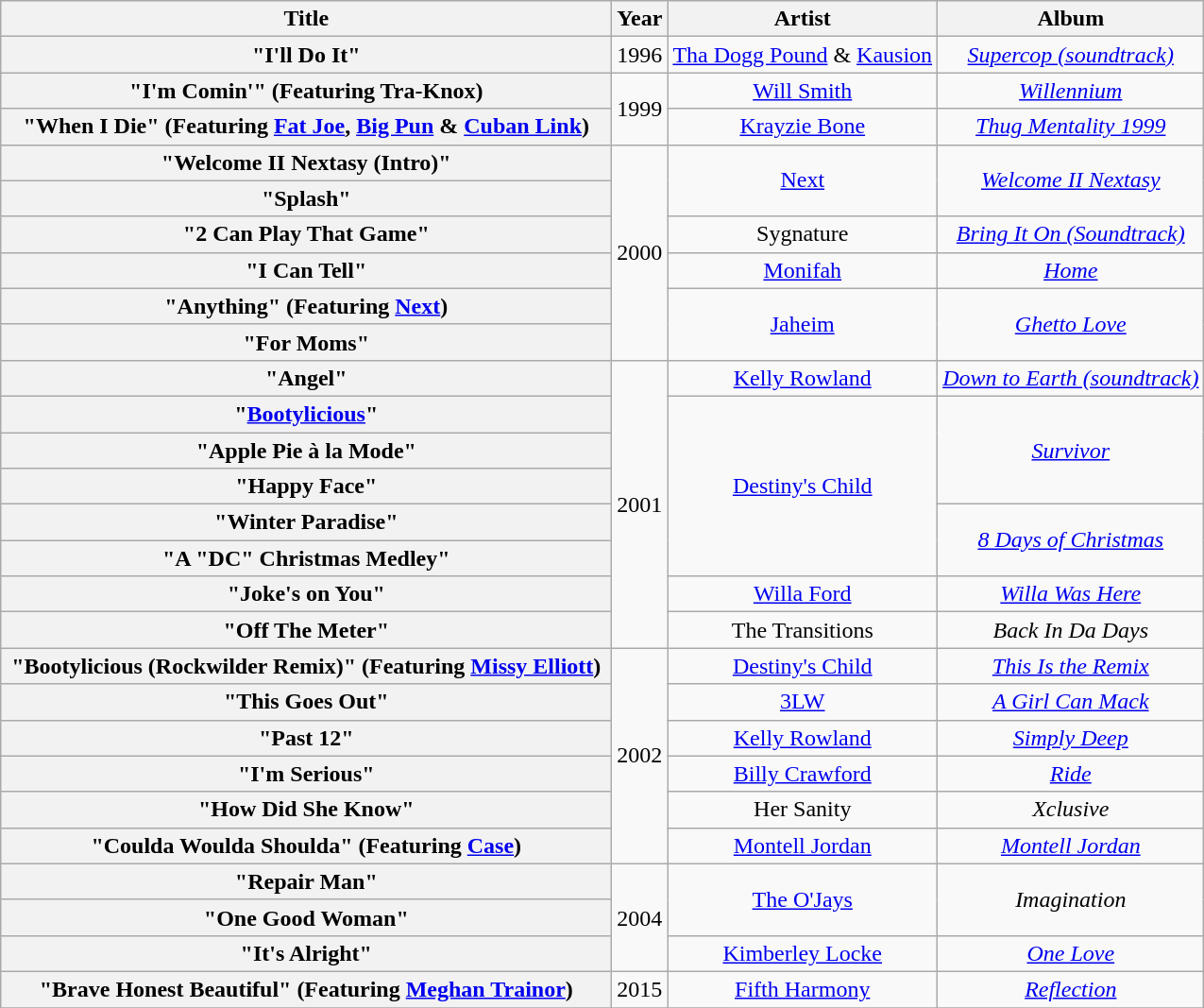<table class="wikitable plainrowheaders" style="text-align:center;">
<tr>
<th scope="col" style="width:26.5em;">Title</th>
<th scope="col">Year</th>
<th scope="col">Artist</th>
<th scope="col">Album</th>
</tr>
<tr>
<th scope="row">"I'll Do It"</th>
<td>1996</td>
<td><a href='#'>Tha Dogg Pound</a> & <a href='#'>Kausion</a></td>
<td><em><a href='#'>Supercop (soundtrack)</a></em></td>
</tr>
<tr>
<th scope="row">"I'm Comin'" (Featuring Tra-Knox)</th>
<td rowspan="2">1999</td>
<td><a href='#'>Will Smith</a></td>
<td><em><a href='#'>Willennium</a></em></td>
</tr>
<tr>
<th scope="row">"When I Die" (Featuring <a href='#'>Fat Joe</a>, <a href='#'>Big Pun</a> & <a href='#'>Cuban Link</a>)</th>
<td><a href='#'>Krayzie Bone</a></td>
<td><em><a href='#'>Thug Mentality 1999</a></em></td>
</tr>
<tr>
<th scope="row">"Welcome II Nextasy (Intro)"</th>
<td rowspan="6">2000</td>
<td rowspan="2"><a href='#'>Next</a></td>
<td rowspan="2"><em><a href='#'>Welcome II Nextasy</a></em></td>
</tr>
<tr>
<th scope="row">"Splash"</th>
</tr>
<tr>
<th scope="row">"2 Can Play That Game"</th>
<td>Sygnature</td>
<td><em><a href='#'>Bring It On (Soundtrack)</a></em></td>
</tr>
<tr>
<th scope="row">"I Can Tell"</th>
<td><a href='#'>Monifah</a></td>
<td><em><a href='#'>Home</a></em></td>
</tr>
<tr>
<th scope="row">"Anything" (Featuring <a href='#'>Next</a>)</th>
<td rowspan="2"><a href='#'>Jaheim</a></td>
<td rowspan="2"><em><a href='#'>Ghetto Love</a></em></td>
</tr>
<tr>
<th scope="row">"For Moms"</th>
</tr>
<tr>
<th scope="row">"Angel"</th>
<td rowspan="8">2001</td>
<td><a href='#'>Kelly Rowland</a></td>
<td><em><a href='#'>Down to Earth (soundtrack)</a></em></td>
</tr>
<tr>
<th scope="row">"<a href='#'>Bootylicious</a>"</th>
<td rowspan="5"><a href='#'>Destiny's Child</a></td>
<td rowspan="3"><em><a href='#'>Survivor</a></em></td>
</tr>
<tr>
<th scope="row">"Apple Pie à la Mode"</th>
</tr>
<tr>
<th scope="row">"Happy Face"</th>
</tr>
<tr>
<th scope="row">"Winter Paradise"</th>
<td rowspan="2"><em><a href='#'>8 Days of Christmas</a></em></td>
</tr>
<tr>
<th scope="row">"A "DC" Christmas Medley"</th>
</tr>
<tr>
<th scope="row">"Joke's on You"</th>
<td><a href='#'>Willa Ford</a></td>
<td><em><a href='#'>Willa Was Here</a></em></td>
</tr>
<tr>
<th scope="row">"Off The Meter"</th>
<td>The Transitions</td>
<td><em>Back In Da Days</em></td>
</tr>
<tr>
<th scope="row">"Bootylicious (Rockwilder Remix)" (Featuring <a href='#'>Missy Elliott</a>)</th>
<td rowspan="6">2002</td>
<td><a href='#'>Destiny's Child</a></td>
<td><em><a href='#'>This Is the Remix</a></em></td>
</tr>
<tr>
<th scope="row">"This Goes Out"</th>
<td><a href='#'>3LW</a></td>
<td><em><a href='#'>A Girl Can Mack</a></em></td>
</tr>
<tr>
<th scope="row">"Past 12"</th>
<td><a href='#'>Kelly Rowland</a></td>
<td><em><a href='#'>Simply Deep</a></em></td>
</tr>
<tr>
<th scope="row">"I'm Serious"</th>
<td><a href='#'>Billy Crawford</a></td>
<td><em><a href='#'>Ride</a></em></td>
</tr>
<tr>
<th scope="row">"How Did She Know"</th>
<td>Her Sanity</td>
<td><em>Xclusive</em></td>
</tr>
<tr>
<th scope="row">"Coulda Woulda Shoulda" (Featuring <a href='#'>Case</a>)</th>
<td><a href='#'>Montell Jordan</a></td>
<td><em><a href='#'>Montell Jordan</a></em></td>
</tr>
<tr>
<th scope="row">"Repair Man"</th>
<td rowspan="3">2004</td>
<td rowspan="2"><a href='#'>The O'Jays</a></td>
<td rowspan="2"><em>Imagination</em></td>
</tr>
<tr>
<th scope="row">"One Good Woman" </th>
</tr>
<tr>
<th scope="row">"It's Alright"</th>
<td><a href='#'>Kimberley Locke</a></td>
<td><em><a href='#'>One Love</a></em></td>
</tr>
<tr>
<th scope="row">"Brave Honest Beautiful" (Featuring <a href='#'>Meghan Trainor</a>)</th>
<td>2015</td>
<td><a href='#'>Fifth Harmony</a></td>
<td><em><a href='#'>Reflection</a></em></td>
</tr>
<tr>
</tr>
</table>
